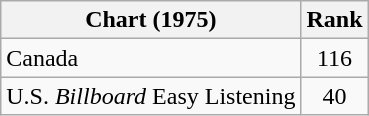<table class="wikitable">
<tr>
<th>Chart (1975)</th>
<th>Rank</th>
</tr>
<tr>
<td>Canada</td>
<td style="text-align:center;">116</td>
</tr>
<tr>
<td>U.S. <em>Billboard</em> Easy Listening</td>
<td style="text-align:center;">40</td>
</tr>
</table>
